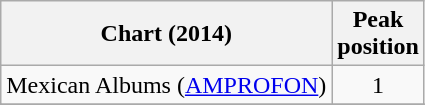<table class="wikitable sortable">
<tr>
<th align="left">Chart (2014)</th>
<th style="text-align:center;">Peak<br>position</th>
</tr>
<tr>
<td>Mexican Albums (<a href='#'>AMPROFON</a>)</td>
<td align="center">1</td>
</tr>
<tr>
</tr>
<tr>
</tr>
<tr>
</tr>
<tr>
</tr>
</table>
